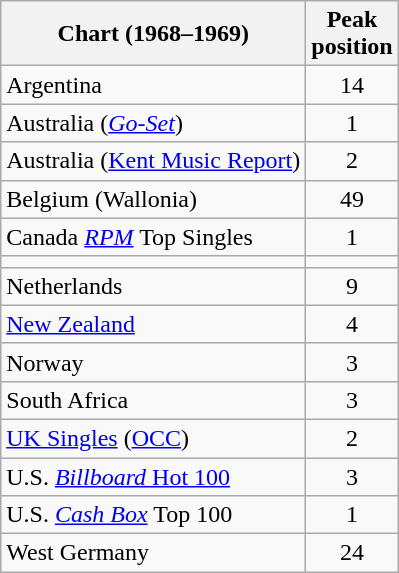<table class="wikitable sortable">
<tr>
<th align="left">Chart (1968–1969)</th>
<th align="left">Peak<br>position</th>
</tr>
<tr>
<td>Argentina </td>
<td style="text-align:center;">14</td>
</tr>
<tr>
<td>Australia (<em><a href='#'>Go-Set</a></em>)</td>
<td style="text-align:center;">1</td>
</tr>
<tr>
<td>Australia (<a href='#'>Kent Music Report</a>)</td>
<td style="text-align:center;">2</td>
</tr>
<tr>
<td>Belgium (Wallonia)</td>
<td style="text-align:center;">49</td>
</tr>
<tr>
<td>Canada <em><a href='#'>RPM</a></em> Top Singles</td>
<td style="text-align:center;">1</td>
</tr>
<tr>
<td></td>
</tr>
<tr>
<td>Netherlands</td>
<td style="text-align:center;">9</td>
</tr>
<tr>
<td><a href='#'>New Zealand</a></td>
<td style="text-align:center;">4</td>
</tr>
<tr>
<td>Norway</td>
<td style="text-align:center;">3</td>
</tr>
<tr>
<td>South Africa</td>
<td style="text-align:center;">3</td>
</tr>
<tr>
<td><a href='#'>UK Singles</a> (<a href='#'>OCC</a>)</td>
<td style="text-align:center;">2</td>
</tr>
<tr>
<td>U.S. <a href='#'><em>Billboard</em> Hot 100</a></td>
<td style="text-align:center;">3</td>
</tr>
<tr>
<td>U.S. <em><a href='#'>Cash Box</a></em> Top 100</td>
<td style="text-align:center;">1</td>
</tr>
<tr>
<td>West Germany</td>
<td style="text-align:center;">24</td>
</tr>
</table>
